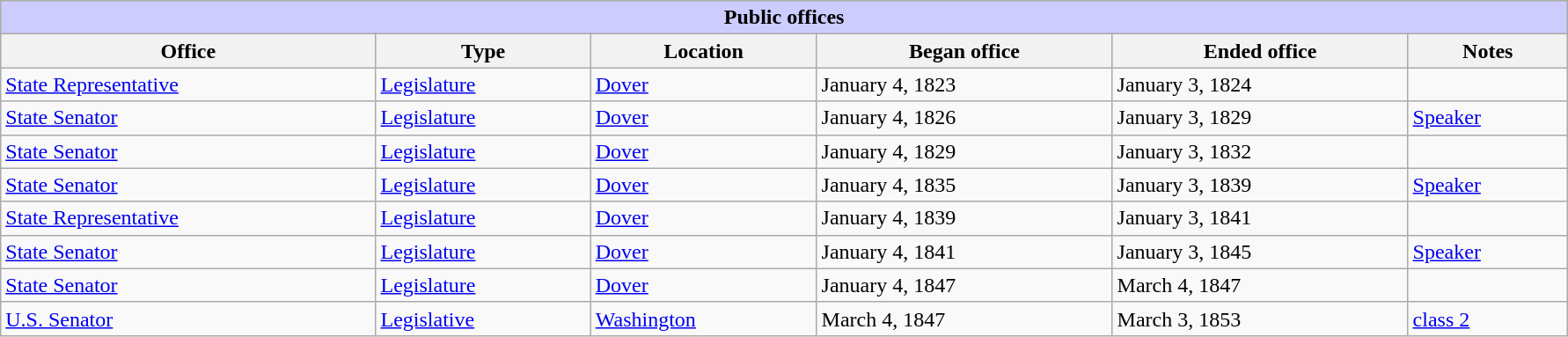<table class=wikitable style="width: 94%" style="text-align: center;" align="center">
<tr bgcolor=#cccccc>
<th colspan=7 style="background: #ccccff;">Public offices</th>
</tr>
<tr>
<th><strong>Office</strong></th>
<th><strong>Type</strong></th>
<th><strong>Location</strong></th>
<th><strong>Began office</strong></th>
<th><strong>Ended office</strong></th>
<th><strong>Notes</strong></th>
</tr>
<tr>
<td><a href='#'>State Representative</a></td>
<td><a href='#'>Legislature</a></td>
<td><a href='#'>Dover</a></td>
<td>January 4, 1823</td>
<td>January 3, 1824</td>
<td></td>
</tr>
<tr>
<td><a href='#'>State Senator</a></td>
<td><a href='#'>Legislature</a></td>
<td><a href='#'>Dover</a></td>
<td>January 4, 1826</td>
<td>January 3, 1829</td>
<td><a href='#'>Speaker</a></td>
</tr>
<tr>
<td><a href='#'>State Senator</a></td>
<td><a href='#'>Legislature</a></td>
<td><a href='#'>Dover</a></td>
<td>January 4, 1829</td>
<td>January 3, 1832</td>
<td></td>
</tr>
<tr>
<td><a href='#'>State Senator</a></td>
<td><a href='#'>Legislature</a></td>
<td><a href='#'>Dover</a></td>
<td>January 4, 1835</td>
<td>January 3, 1839</td>
<td><a href='#'>Speaker</a></td>
</tr>
<tr>
<td><a href='#'>State Representative</a></td>
<td><a href='#'>Legislature</a></td>
<td><a href='#'>Dover</a></td>
<td>January 4, 1839</td>
<td>January 3, 1841</td>
<td></td>
</tr>
<tr>
<td><a href='#'>State Senator</a></td>
<td><a href='#'>Legislature</a></td>
<td><a href='#'>Dover</a></td>
<td>January 4, 1841</td>
<td>January 3, 1845</td>
<td><a href='#'>Speaker</a></td>
</tr>
<tr>
<td><a href='#'>State Senator</a></td>
<td><a href='#'>Legislature</a></td>
<td><a href='#'>Dover</a></td>
<td>January 4, 1847</td>
<td>March 4, 1847</td>
<td></td>
</tr>
<tr>
<td><a href='#'>U.S. Senator</a></td>
<td><a href='#'>Legislative</a></td>
<td><a href='#'>Washington</a></td>
<td>March 4, 1847</td>
<td>March 3, 1853</td>
<td><a href='#'>class 2</a></td>
</tr>
</table>
